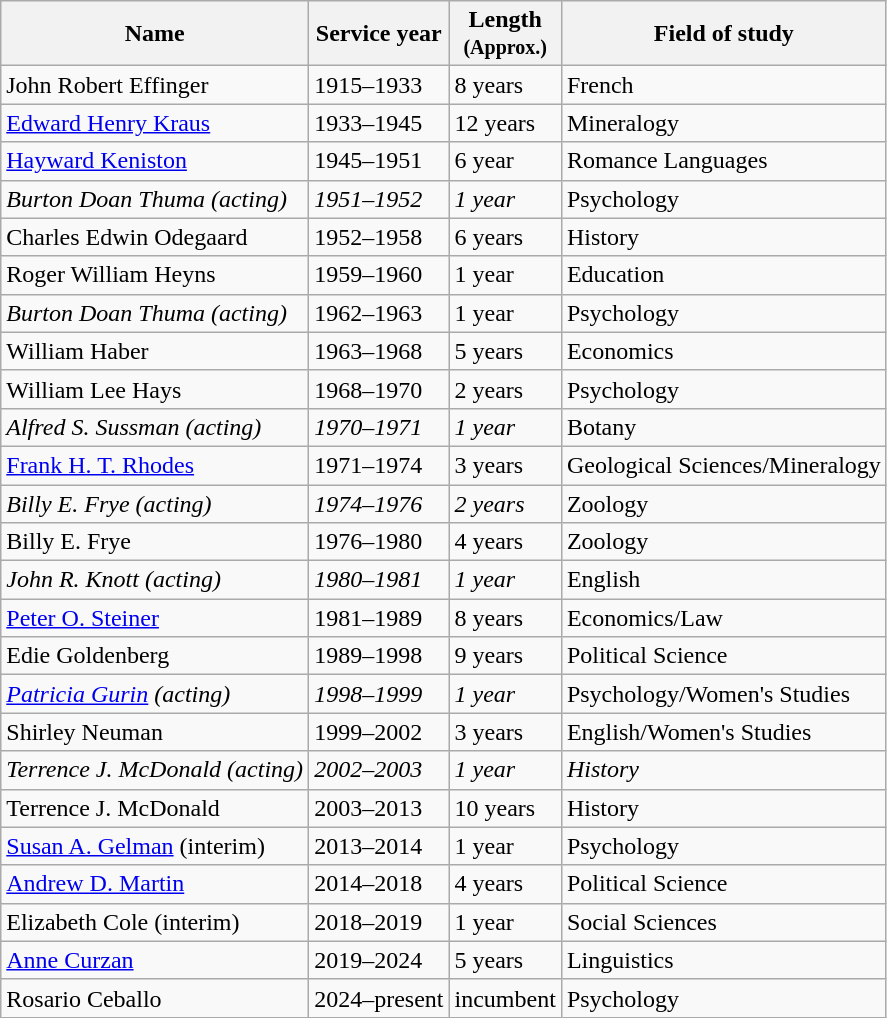<table class="wikitable">
<tr>
<th>Name</th>
<th>Service year</th>
<th>Length<br><small>(Approx.)</small></th>
<th>Field of study</th>
</tr>
<tr>
<td>John Robert Effinger</td>
<td>1915–1933</td>
<td>8 years</td>
<td>French</td>
</tr>
<tr>
<td><a href='#'>Edward Henry Kraus</a></td>
<td>1933–1945</td>
<td>12 years</td>
<td>Mineralogy</td>
</tr>
<tr>
<td><a href='#'>Hayward Keniston</a></td>
<td>1945–1951</td>
<td>6 year</td>
<td>Romance Languages</td>
</tr>
<tr>
<td><em>Burton Doan Thuma (acting)</em></td>
<td><em>1951–1952</em></td>
<td><em>1 year</em></td>
<td>Psychology<em></em></td>
</tr>
<tr>
<td>Charles Edwin Odegaard</td>
<td>1952–1958</td>
<td>6 years</td>
<td>History</td>
</tr>
<tr>
<td>Roger William Heyns</td>
<td>1959–1960</td>
<td>1 year</td>
<td>Education</td>
</tr>
<tr>
<td><em>Burton Doan Thuma (acting)</em></td>
<td>1962–1963</td>
<td>1 year</td>
<td>Psychology</td>
</tr>
<tr>
<td>William Haber</td>
<td>1963–1968</td>
<td>5 years</td>
<td>Economics</td>
</tr>
<tr>
<td>William Lee Hays</td>
<td>1968–1970</td>
<td>2 years</td>
<td>Psychology</td>
</tr>
<tr>
<td><em>Alfred S. Sussman (acting)</em></td>
<td><em>1970–1971</em></td>
<td><em>1 year</em></td>
<td>Botany<em></em></td>
</tr>
<tr>
<td><a href='#'>Frank H. T. Rhodes</a></td>
<td>1971–1974</td>
<td>3 years</td>
<td>Geological Sciences/Mineralogy</td>
</tr>
<tr>
<td><em>Billy E. Frye (acting)</em></td>
<td><em>1974–1976</em></td>
<td><em>2 years</em></td>
<td>Zoology<em></em></td>
</tr>
<tr>
<td>Billy E. Frye</td>
<td>1976–1980</td>
<td>4 years</td>
<td>Zoology</td>
</tr>
<tr>
<td><em>John R. Knott (acting)</em></td>
<td><em>1980–1981</em></td>
<td><em>1 year</em></td>
<td>English<em></em></td>
</tr>
<tr>
<td><a href='#'>Peter O. Steiner</a></td>
<td>1981–1989</td>
<td>8 years</td>
<td>Economics/Law</td>
</tr>
<tr>
<td>Edie Goldenberg</td>
<td>1989–1998</td>
<td>9 years</td>
<td>Political Science</td>
</tr>
<tr>
<td><em><a href='#'>Patricia Gurin</a> (acting)</em></td>
<td><em>1998–1999</em></td>
<td><em>1 year</em></td>
<td>Psychology/Women's Studies<em></em></td>
</tr>
<tr>
<td>Shirley Neuman</td>
<td>1999–2002</td>
<td>3 years</td>
<td>English/Women's Studies</td>
</tr>
<tr>
<td><em>Terrence J. McDonald (acting)</em></td>
<td><em>2002–2003</em></td>
<td><em>1 year</em></td>
<td><em>History</em></td>
</tr>
<tr>
<td>Terrence J. McDonald</td>
<td>2003–2013</td>
<td>10 years</td>
<td>History</td>
</tr>
<tr>
<td><a href='#'>Susan A. Gelman</a> (interim)</td>
<td>2013–2014</td>
<td>1 year</td>
<td>Psychology</td>
</tr>
<tr>
<td><a href='#'>Andrew D. Martin</a></td>
<td>2014–2018</td>
<td>4 years</td>
<td>Political Science</td>
</tr>
<tr>
<td>Elizabeth Cole (interim)</td>
<td>2018–2019</td>
<td>1 year</td>
<td>Social Sciences</td>
</tr>
<tr>
<td><a href='#'>Anne Curzan</a></td>
<td>2019–2024</td>
<td>5 years</td>
<td>Linguistics</td>
</tr>
<tr>
<td>Rosario Ceballo</td>
<td>2024–present</td>
<td>incumbent</td>
<td>Psychology</td>
</tr>
</table>
